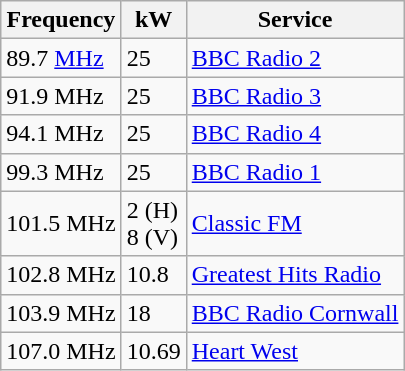<table class="wikitable sortable">
<tr>
<th>Frequency</th>
<th>kW</th>
<th>Service</th>
</tr>
<tr>
<td>89.7 <a href='#'>MHz</a></td>
<td>25</td>
<td><a href='#'>BBC Radio 2</a></td>
</tr>
<tr>
<td>91.9 MHz</td>
<td>25</td>
<td><a href='#'>BBC Radio 3</a></td>
</tr>
<tr>
<td>94.1 MHz</td>
<td>25</td>
<td><a href='#'>BBC Radio 4</a></td>
</tr>
<tr>
<td>99.3 MHz</td>
<td>25</td>
<td><a href='#'>BBC Radio 1</a></td>
</tr>
<tr>
<td>101.5 MHz</td>
<td>2 (H)<br>8 (V)</td>
<td><a href='#'>Classic FM</a></td>
</tr>
<tr>
<td>102.8 MHz</td>
<td>10.8</td>
<td><a href='#'>Greatest Hits Radio</a></td>
</tr>
<tr>
<td>103.9 MHz</td>
<td>18</td>
<td><a href='#'>BBC Radio Cornwall</a></td>
</tr>
<tr>
<td>107.0 MHz</td>
<td>10.69</td>
<td><a href='#'>Heart West</a></td>
</tr>
</table>
